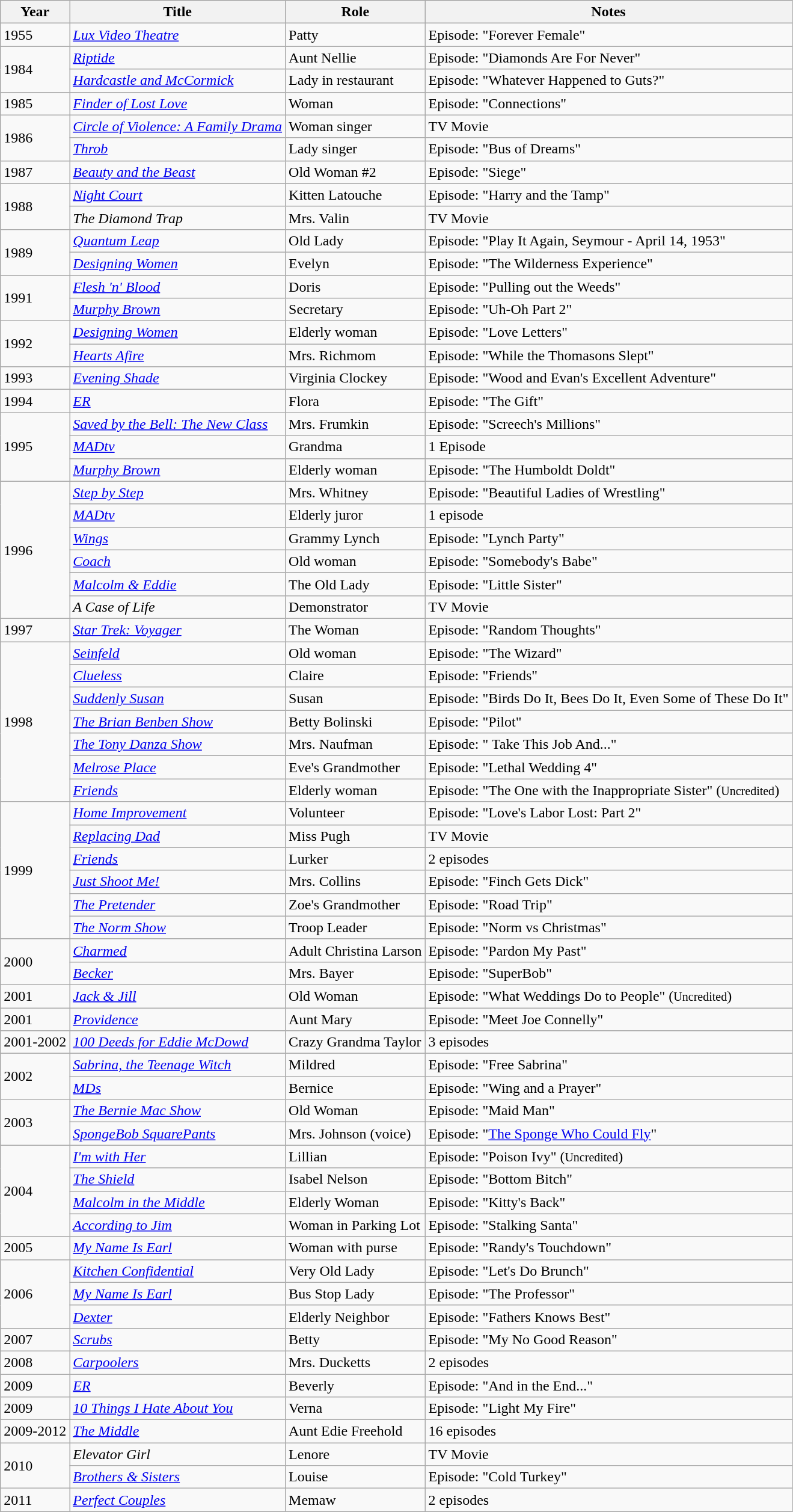<table class="wikitable plainrowheaders sortable">
<tr>
<th>Year</th>
<th>Title</th>
<th>Role</th>
<th>Notes</th>
</tr>
<tr>
<td>1955</td>
<td><em><a href='#'>Lux Video Theatre</a></em></td>
<td>Patty</td>
<td>Episode: "Forever Female"</td>
</tr>
<tr>
<td rowspan="2">1984</td>
<td><em><a href='#'>Riptide</a></em></td>
<td>Aunt Nellie</td>
<td>Episode: "Diamonds Are For Never"</td>
</tr>
<tr>
<td><em><a href='#'>Hardcastle and McCormick</a></em></td>
<td>Lady in restaurant</td>
<td>Episode: "Whatever Happened to Guts?"</td>
</tr>
<tr>
<td>1985</td>
<td><em><a href='#'>Finder of Lost Love</a></em></td>
<td>Woman</td>
<td>Episode: "Connections"</td>
</tr>
<tr>
<td rowspan="2">1986</td>
<td><em><a href='#'>Circle of Violence: A Family Drama</a></em></td>
<td>Woman singer</td>
<td>TV Movie</td>
</tr>
<tr>
<td><em><a href='#'>Throb</a></em></td>
<td>Lady singer</td>
<td>Episode: "Bus of Dreams"</td>
</tr>
<tr>
<td>1987</td>
<td><em><a href='#'>Beauty and the Beast</a></em></td>
<td>Old Woman #2</td>
<td>Episode: "Siege"</td>
</tr>
<tr>
<td rowspan="2">1988</td>
<td><em><a href='#'>Night Court</a></em></td>
<td>Kitten Latouche</td>
<td>Episode: "Harry and the Tamp"</td>
</tr>
<tr>
<td><em>The Diamond Trap</em></td>
<td>Mrs. Valin</td>
<td>TV Movie</td>
</tr>
<tr>
<td rowspan="2">1989</td>
<td><em><a href='#'>Quantum Leap</a></em></td>
<td>Old Lady</td>
<td>Episode: "Play It Again, Seymour - April 14, 1953"</td>
</tr>
<tr>
<td><em><a href='#'>Designing Women</a></em></td>
<td>Evelyn</td>
<td>Episode: "The Wilderness Experience"</td>
</tr>
<tr>
<td rowspan="2">1991</td>
<td><em><a href='#'>Flesh 'n' Blood</a></em></td>
<td>Doris</td>
<td>Episode: "Pulling out the Weeds"</td>
</tr>
<tr>
<td><em><a href='#'>Murphy Brown</a></em></td>
<td>Secretary</td>
<td>Episode: "Uh-Oh Part 2"</td>
</tr>
<tr>
<td rowspan="2">1992</td>
<td><em><a href='#'>Designing Women</a></em></td>
<td>Elderly woman</td>
<td>Episode: "Love Letters"</td>
</tr>
<tr>
<td><em><a href='#'>Hearts Afire</a></em></td>
<td>Mrs. Richmom</td>
<td>Episode: "While the Thomasons Slept"</td>
</tr>
<tr>
<td>1993</td>
<td><em><a href='#'>Evening Shade</a></em></td>
<td>Virginia Clockey</td>
<td>Episode: "Wood and Evan's Excellent Adventure"</td>
</tr>
<tr>
<td>1994</td>
<td><em><a href='#'>ER</a></em></td>
<td>Flora</td>
<td>Episode: "The Gift"</td>
</tr>
<tr>
<td rowspan="3">1995</td>
<td><em><a href='#'>Saved by the Bell: The New Class</a></em></td>
<td>Mrs. Frumkin</td>
<td>Episode: "Screech's Millions"</td>
</tr>
<tr>
<td><em><a href='#'>MADtv</a></em></td>
<td>Grandma</td>
<td>1 Episode</td>
</tr>
<tr>
<td><em><a href='#'>Murphy Brown</a></em></td>
<td>Elderly woman</td>
<td>Episode: "The Humboldt Doldt"</td>
</tr>
<tr>
<td rowspan="6">1996</td>
<td><em><a href='#'>Step by Step</a></em></td>
<td>Mrs. Whitney</td>
<td>Episode: "Beautiful Ladies of Wrestling"</td>
</tr>
<tr>
<td><em><a href='#'>MADtv</a></em></td>
<td>Elderly juror</td>
<td>1 episode</td>
</tr>
<tr>
<td><em><a href='#'>Wings</a></em></td>
<td>Grammy Lynch</td>
<td>Episode: "Lynch Party"</td>
</tr>
<tr>
<td><em><a href='#'>Coach</a></em></td>
<td>Old woman</td>
<td>Episode: "Somebody's Babe"</td>
</tr>
<tr>
<td><em><a href='#'>Malcolm & Eddie</a></em></td>
<td>The Old Lady</td>
<td>Episode: "Little Sister"</td>
</tr>
<tr>
<td><em>A Case of Life</em></td>
<td>Demonstrator</td>
<td>TV Movie</td>
</tr>
<tr>
<td>1997</td>
<td><em><a href='#'>Star Trek: Voyager</a></em></td>
<td>The Woman</td>
<td>Episode: "Random Thoughts"</td>
</tr>
<tr>
<td rowspan="7">1998</td>
<td><em><a href='#'>Seinfeld</a></em></td>
<td>Old woman</td>
<td>Episode: "The Wizard"</td>
</tr>
<tr>
<td><em><a href='#'>Clueless</a></em></td>
<td>Claire</td>
<td>Episode: "Friends"</td>
</tr>
<tr>
<td><em><a href='#'>Suddenly Susan</a></em></td>
<td>Susan</td>
<td>Episode: "Birds Do It, Bees Do It, Even Some of These Do It"</td>
</tr>
<tr>
<td><em><a href='#'>The Brian Benben Show</a></em></td>
<td>Betty Bolinski</td>
<td>Episode: "Pilot"</td>
</tr>
<tr>
<td><em><a href='#'>The Tony Danza Show</a></em></td>
<td>Mrs. Naufman</td>
<td>Episode: " Take This Job And..."</td>
</tr>
<tr>
<td><em><a href='#'>Melrose Place</a></em></td>
<td>Eve's Grandmother</td>
<td>Episode: "Lethal Wedding 4"</td>
</tr>
<tr>
<td><em><a href='#'>Friends</a></em></td>
<td>Elderly woman</td>
<td>Episode: "The One with the Inappropriate Sister" (<small>Uncredited</small>)</td>
</tr>
<tr>
<td rowspan="6">1999</td>
<td><em><a href='#'>Home Improvement</a></em></td>
<td>Volunteer</td>
<td>Episode: "Love's Labor Lost: Part 2"</td>
</tr>
<tr>
<td><em><a href='#'>Replacing Dad</a></em></td>
<td>Miss Pugh</td>
<td>TV Movie</td>
</tr>
<tr>
<td><em><a href='#'>Friends</a></em></td>
<td>Lurker</td>
<td>2 episodes</td>
</tr>
<tr>
<td><em><a href='#'>Just Shoot Me!</a></em></td>
<td>Mrs. Collins</td>
<td>Episode: "Finch Gets Dick"</td>
</tr>
<tr>
<td><em><a href='#'>The Pretender</a></em></td>
<td>Zoe's Grandmother</td>
<td>Episode: "Road Trip"</td>
</tr>
<tr>
<td><em><a href='#'>The Norm Show</a></em></td>
<td>Troop Leader</td>
<td>Episode: "Norm vs Christmas"</td>
</tr>
<tr>
<td rowspan="2">2000</td>
<td><em><a href='#'>Charmed</a></em></td>
<td>Adult Christina Larson</td>
<td>Episode: "Pardon My Past"</td>
</tr>
<tr>
<td><em><a href='#'>Becker</a></em></td>
<td>Mrs. Bayer</td>
<td>Episode: "SuperBob"</td>
</tr>
<tr>
<td>2001</td>
<td><em><a href='#'>Jack & Jill</a></em></td>
<td>Old Woman</td>
<td>Episode: "What Weddings Do to People" (<small>Uncredited</small>)</td>
</tr>
<tr>
<td>2001</td>
<td><em><a href='#'>Providence</a></em></td>
<td>Aunt Mary</td>
<td>Episode: "Meet Joe Connelly"</td>
</tr>
<tr>
<td>2001-2002</td>
<td><em><a href='#'>100 Deeds for Eddie McDowd</a></em></td>
<td>Crazy Grandma Taylor</td>
<td>3 episodes</td>
</tr>
<tr>
<td rowspan="2">2002</td>
<td><em><a href='#'>Sabrina, the Teenage Witch</a></em></td>
<td>Mildred</td>
<td>Episode: "Free Sabrina"</td>
</tr>
<tr>
<td><em><a href='#'>MDs</a></em></td>
<td>Bernice</td>
<td>Episode: "Wing and a Prayer"</td>
</tr>
<tr>
<td rowspan="2">2003</td>
<td><em><a href='#'>The Bernie Mac Show</a></em></td>
<td>Old Woman</td>
<td>Episode: "Maid Man"</td>
</tr>
<tr>
<td><em><a href='#'>SpongeBob SquarePants</a></em></td>
<td>Mrs. Johnson (voice)</td>
<td>Episode: "<a href='#'>The Sponge Who Could Fly</a>"</td>
</tr>
<tr>
<td rowspan="4">2004</td>
<td><em><a href='#'>I'm with Her</a></em></td>
<td>Lillian</td>
<td>Episode: "Poison Ivy" (<small>Uncredited</small>)</td>
</tr>
<tr>
<td><em><a href='#'>The Shield</a></em></td>
<td>Isabel Nelson</td>
<td>Episode: "Bottom Bitch"</td>
</tr>
<tr>
<td><em><a href='#'>Malcolm in the Middle</a></em></td>
<td>Elderly Woman</td>
<td>Episode: "Kitty's Back"</td>
</tr>
<tr>
<td><em><a href='#'>According to Jim</a></em></td>
<td>Woman in Parking Lot</td>
<td>Episode: "Stalking Santa"</td>
</tr>
<tr>
<td>2005</td>
<td><em><a href='#'>My Name Is Earl</a></em></td>
<td>Woman with purse</td>
<td>Episode: "Randy's Touchdown"</td>
</tr>
<tr>
<td rowspan="3">2006</td>
<td><em><a href='#'>Kitchen Confidential</a></em></td>
<td>Very Old Lady</td>
<td>Episode: "Let's Do Brunch"</td>
</tr>
<tr>
<td><em><a href='#'>My Name Is Earl</a></em></td>
<td>Bus Stop Lady</td>
<td>Episode: "The Professor"</td>
</tr>
<tr>
<td><em><a href='#'>Dexter</a></em></td>
<td>Elderly Neighbor</td>
<td>Episode: "Fathers Knows Best"</td>
</tr>
<tr>
<td>2007</td>
<td><em><a href='#'>Scrubs</a></em></td>
<td>Betty</td>
<td>Episode: "My No Good Reason"</td>
</tr>
<tr>
<td>2008</td>
<td><em><a href='#'>Carpoolers</a></em></td>
<td>Mrs. Ducketts</td>
<td>2 episodes</td>
</tr>
<tr>
<td>2009</td>
<td><em><a href='#'>ER</a></em></td>
<td>Beverly</td>
<td>Episode: "And in the End..."</td>
</tr>
<tr>
<td>2009</td>
<td><em><a href='#'>10 Things I Hate About You</a></em></td>
<td>Verna</td>
<td>Episode: "Light My Fire"</td>
</tr>
<tr>
<td>2009-2012</td>
<td><em><a href='#'>The Middle</a></em></td>
<td>Aunt Edie Freehold</td>
<td>16 episodes</td>
</tr>
<tr>
<td rowspan="2">2010</td>
<td><em>Elevator Girl</em></td>
<td>Lenore</td>
<td>TV Movie</td>
</tr>
<tr>
<td><em><a href='#'>Brothers & Sisters</a></em></td>
<td>Louise</td>
<td>Episode: "Cold Turkey"</td>
</tr>
<tr>
<td>2011</td>
<td><em><a href='#'>Perfect Couples</a></em></td>
<td>Memaw</td>
<td>2 episodes</td>
</tr>
</table>
